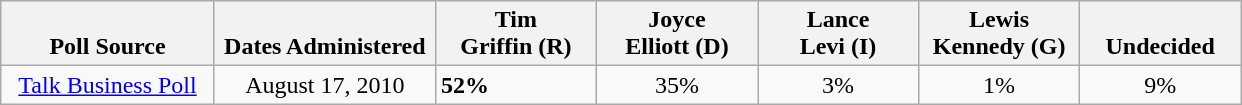<table class="wikitable">
<tr valign=bottom>
<th style="width:135px;">Poll Source</th>
<th style="width:140px;">Dates Administered</th>
<th style="width:100px;">Tim<br>Griffin (R)</th>
<th style="width:100px;">Joyce<br>Elliott (D)</th>
<th style="width:100px;">Lance<br>Levi (I)</th>
<th style="width:100px;">Lewis<br>Kennedy (G)</th>
<th style="width:100px;">Undecided</th>
</tr>
<tr>
<td align=center><a href='#'>Talk Business Poll </a></td>
<td align=center>August 17, 2010</td>
<td><strong>52%</strong></td>
<td align=center>35%</td>
<td align=center>3%</td>
<td align=center>1%</td>
<td align=center>9%</td>
</tr>
</table>
